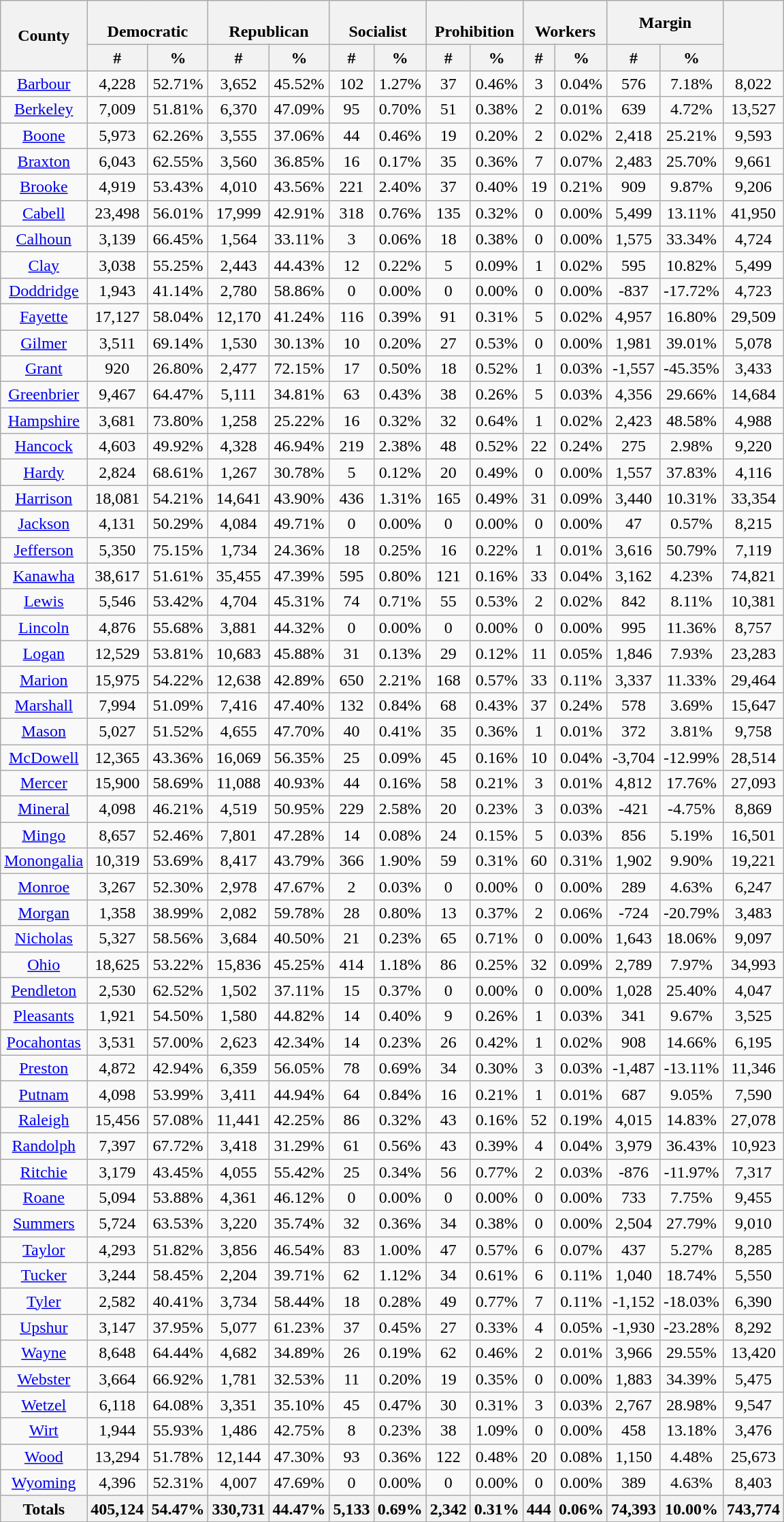<table class="wikitable sortable mw-collapsible mw-collapsed" style="text-align:center">
<tr>
<th rowspan="2">County</th>
<th colspan="2"><br> Democratic</th>
<th colspan="2"><br>Republican</th>
<th colspan="2"><br>Socialist</th>
<th colspan="2"><br>Prohibition</th>
<th colspan="2"><br>Workers</th>
<th colspan="2">Margin</th>
<th rowspan="2"></th>
</tr>
<tr>
<th data-sort-type="number">#</th>
<th data-sort-type="number">%</th>
<th data-sort-type="number">#</th>
<th data-sort-type="number">%</th>
<th data-sort-type="number">#</th>
<th data-sort-type="number">%</th>
<th data-sort-type="number">#</th>
<th data-sort-type="number">%</th>
<th data-sort-type="number">#</th>
<th data-sort-type="number">%</th>
<th data-sort-type="number">#</th>
<th data-sort-type="number">%</th>
</tr>
<tr style="text-align:center;">
<td><a href='#'>Barbour</a></td>
<td>4,228</td>
<td>52.71%</td>
<td>3,652</td>
<td>45.52%</td>
<td>102</td>
<td>1.27%</td>
<td>37</td>
<td>0.46%</td>
<td>3</td>
<td>0.04%</td>
<td>576</td>
<td>7.18%</td>
<td>8,022</td>
</tr>
<tr style="text-align:center;">
<td><a href='#'>Berkeley</a></td>
<td>7,009</td>
<td>51.81%</td>
<td>6,370</td>
<td>47.09%</td>
<td>95</td>
<td>0.70%</td>
<td>51</td>
<td>0.38%</td>
<td>2</td>
<td>0.01%</td>
<td>639</td>
<td>4.72%</td>
<td>13,527</td>
</tr>
<tr style="text-align:center;">
<td><a href='#'>Boone</a></td>
<td>5,973</td>
<td>62.26%</td>
<td>3,555</td>
<td>37.06%</td>
<td>44</td>
<td>0.46%</td>
<td>19</td>
<td>0.20%</td>
<td>2</td>
<td>0.02%</td>
<td>2,418</td>
<td>25.21%</td>
<td>9,593</td>
</tr>
<tr style="text-align:center;">
<td><a href='#'>Braxton</a></td>
<td>6,043</td>
<td>62.55%</td>
<td>3,560</td>
<td>36.85%</td>
<td>16</td>
<td>0.17%</td>
<td>35</td>
<td>0.36%</td>
<td>7</td>
<td>0.07%</td>
<td>2,483</td>
<td>25.70%</td>
<td>9,661</td>
</tr>
<tr style="text-align:center;">
<td><a href='#'>Brooke</a></td>
<td>4,919</td>
<td>53.43%</td>
<td>4,010</td>
<td>43.56%</td>
<td>221</td>
<td>2.40%</td>
<td>37</td>
<td>0.40%</td>
<td>19</td>
<td>0.21%</td>
<td>909</td>
<td>9.87%</td>
<td>9,206</td>
</tr>
<tr style="text-align:center;">
<td><a href='#'>Cabell</a></td>
<td>23,498</td>
<td>56.01%</td>
<td>17,999</td>
<td>42.91%</td>
<td>318</td>
<td>0.76%</td>
<td>135</td>
<td>0.32%</td>
<td>0</td>
<td>0.00%</td>
<td>5,499</td>
<td>13.11%</td>
<td>41,950</td>
</tr>
<tr style="text-align:center;">
<td><a href='#'>Calhoun</a></td>
<td>3,139</td>
<td>66.45%</td>
<td>1,564</td>
<td>33.11%</td>
<td>3</td>
<td>0.06%</td>
<td>18</td>
<td>0.38%</td>
<td>0</td>
<td>0.00%</td>
<td>1,575</td>
<td>33.34%</td>
<td>4,724</td>
</tr>
<tr style="text-align:center;">
<td><a href='#'>Clay</a></td>
<td>3,038</td>
<td>55.25%</td>
<td>2,443</td>
<td>44.43%</td>
<td>12</td>
<td>0.22%</td>
<td>5</td>
<td>0.09%</td>
<td>1</td>
<td>0.02%</td>
<td>595</td>
<td>10.82%</td>
<td>5,499</td>
</tr>
<tr style="text-align:center;">
<td><a href='#'>Doddridge</a></td>
<td>1,943</td>
<td>41.14%</td>
<td>2,780</td>
<td>58.86%</td>
<td>0</td>
<td>0.00%</td>
<td>0</td>
<td>0.00%</td>
<td>0</td>
<td>0.00%</td>
<td>-837</td>
<td>-17.72%</td>
<td>4,723</td>
</tr>
<tr style="text-align:center;">
<td><a href='#'>Fayette</a></td>
<td>17,127</td>
<td>58.04%</td>
<td>12,170</td>
<td>41.24%</td>
<td>116</td>
<td>0.39%</td>
<td>91</td>
<td>0.31%</td>
<td>5</td>
<td>0.02%</td>
<td>4,957</td>
<td>16.80%</td>
<td>29,509</td>
</tr>
<tr style="text-align:center;">
<td><a href='#'>Gilmer</a></td>
<td>3,511</td>
<td>69.14%</td>
<td>1,530</td>
<td>30.13%</td>
<td>10</td>
<td>0.20%</td>
<td>27</td>
<td>0.53%</td>
<td>0</td>
<td>0.00%</td>
<td>1,981</td>
<td>39.01%</td>
<td>5,078</td>
</tr>
<tr style="text-align:center;">
<td><a href='#'>Grant</a></td>
<td>920</td>
<td>26.80%</td>
<td>2,477</td>
<td>72.15%</td>
<td>17</td>
<td>0.50%</td>
<td>18</td>
<td>0.52%</td>
<td>1</td>
<td>0.03%</td>
<td>-1,557</td>
<td>-45.35%</td>
<td>3,433</td>
</tr>
<tr style="text-align:center;">
<td><a href='#'>Greenbrier</a></td>
<td>9,467</td>
<td>64.47%</td>
<td>5,111</td>
<td>34.81%</td>
<td>63</td>
<td>0.43%</td>
<td>38</td>
<td>0.26%</td>
<td>5</td>
<td>0.03%</td>
<td>4,356</td>
<td>29.66%</td>
<td>14,684</td>
</tr>
<tr style="text-align:center;">
<td><a href='#'>Hampshire</a></td>
<td>3,681</td>
<td>73.80%</td>
<td>1,258</td>
<td>25.22%</td>
<td>16</td>
<td>0.32%</td>
<td>32</td>
<td>0.64%</td>
<td>1</td>
<td>0.02%</td>
<td>2,423</td>
<td>48.58%</td>
<td>4,988</td>
</tr>
<tr style="text-align:center;">
<td><a href='#'>Hancock</a></td>
<td>4,603</td>
<td>49.92%</td>
<td>4,328</td>
<td>46.94%</td>
<td>219</td>
<td>2.38%</td>
<td>48</td>
<td>0.52%</td>
<td>22</td>
<td>0.24%</td>
<td>275</td>
<td>2.98%</td>
<td>9,220</td>
</tr>
<tr style="text-align:center;">
<td><a href='#'>Hardy</a></td>
<td>2,824</td>
<td>68.61%</td>
<td>1,267</td>
<td>30.78%</td>
<td>5</td>
<td>0.12%</td>
<td>20</td>
<td>0.49%</td>
<td>0</td>
<td>0.00%</td>
<td>1,557</td>
<td>37.83%</td>
<td>4,116</td>
</tr>
<tr style="text-align:center;">
<td><a href='#'>Harrison</a></td>
<td>18,081</td>
<td>54.21%</td>
<td>14,641</td>
<td>43.90%</td>
<td>436</td>
<td>1.31%</td>
<td>165</td>
<td>0.49%</td>
<td>31</td>
<td>0.09%</td>
<td>3,440</td>
<td>10.31%</td>
<td>33,354</td>
</tr>
<tr style="text-align:center;">
<td><a href='#'>Jackson</a></td>
<td>4,131</td>
<td>50.29%</td>
<td>4,084</td>
<td>49.71%</td>
<td>0</td>
<td>0.00%</td>
<td>0</td>
<td>0.00%</td>
<td>0</td>
<td>0.00%</td>
<td>47</td>
<td>0.57%</td>
<td>8,215</td>
</tr>
<tr style="text-align:center;">
<td><a href='#'>Jefferson</a></td>
<td>5,350</td>
<td>75.15%</td>
<td>1,734</td>
<td>24.36%</td>
<td>18</td>
<td>0.25%</td>
<td>16</td>
<td>0.22%</td>
<td>1</td>
<td>0.01%</td>
<td>3,616</td>
<td>50.79%</td>
<td>7,119</td>
</tr>
<tr style="text-align:center;">
<td><a href='#'>Kanawha</a></td>
<td>38,617</td>
<td>51.61%</td>
<td>35,455</td>
<td>47.39%</td>
<td>595</td>
<td>0.80%</td>
<td>121</td>
<td>0.16%</td>
<td>33</td>
<td>0.04%</td>
<td>3,162</td>
<td>4.23%</td>
<td>74,821</td>
</tr>
<tr style="text-align:center;">
<td><a href='#'>Lewis</a></td>
<td>5,546</td>
<td>53.42%</td>
<td>4,704</td>
<td>45.31%</td>
<td>74</td>
<td>0.71%</td>
<td>55</td>
<td>0.53%</td>
<td>2</td>
<td>0.02%</td>
<td>842</td>
<td>8.11%</td>
<td>10,381</td>
</tr>
<tr style="text-align:center;">
<td><a href='#'>Lincoln</a></td>
<td>4,876</td>
<td>55.68%</td>
<td>3,881</td>
<td>44.32%</td>
<td>0</td>
<td>0.00%</td>
<td>0</td>
<td>0.00%</td>
<td>0</td>
<td>0.00%</td>
<td>995</td>
<td>11.36%</td>
<td>8,757</td>
</tr>
<tr style="text-align:center;">
<td><a href='#'>Logan</a></td>
<td>12,529</td>
<td>53.81%</td>
<td>10,683</td>
<td>45.88%</td>
<td>31</td>
<td>0.13%</td>
<td>29</td>
<td>0.12%</td>
<td>11</td>
<td>0.05%</td>
<td>1,846</td>
<td>7.93%</td>
<td>23,283</td>
</tr>
<tr style="text-align:center;">
<td><a href='#'>Marion</a></td>
<td>15,975</td>
<td>54.22%</td>
<td>12,638</td>
<td>42.89%</td>
<td>650</td>
<td>2.21%</td>
<td>168</td>
<td>0.57%</td>
<td>33</td>
<td>0.11%</td>
<td>3,337</td>
<td>11.33%</td>
<td>29,464</td>
</tr>
<tr style="text-align:center;">
<td><a href='#'>Marshall</a></td>
<td>7,994</td>
<td>51.09%</td>
<td>7,416</td>
<td>47.40%</td>
<td>132</td>
<td>0.84%</td>
<td>68</td>
<td>0.43%</td>
<td>37</td>
<td>0.24%</td>
<td>578</td>
<td>3.69%</td>
<td>15,647</td>
</tr>
<tr style="text-align:center;">
<td><a href='#'>Mason</a></td>
<td>5,027</td>
<td>51.52%</td>
<td>4,655</td>
<td>47.70%</td>
<td>40</td>
<td>0.41%</td>
<td>35</td>
<td>0.36%</td>
<td>1</td>
<td>0.01%</td>
<td>372</td>
<td>3.81%</td>
<td>9,758</td>
</tr>
<tr style="text-align:center;">
<td><a href='#'>McDowell</a></td>
<td>12,365</td>
<td>43.36%</td>
<td>16,069</td>
<td>56.35%</td>
<td>25</td>
<td>0.09%</td>
<td>45</td>
<td>0.16%</td>
<td>10</td>
<td>0.04%</td>
<td>-3,704</td>
<td>-12.99%</td>
<td>28,514</td>
</tr>
<tr style="text-align:center;">
<td><a href='#'>Mercer</a></td>
<td>15,900</td>
<td>58.69%</td>
<td>11,088</td>
<td>40.93%</td>
<td>44</td>
<td>0.16%</td>
<td>58</td>
<td>0.21%</td>
<td>3</td>
<td>0.01%</td>
<td>4,812</td>
<td>17.76%</td>
<td>27,093</td>
</tr>
<tr style="text-align:center;">
<td><a href='#'>Mineral</a></td>
<td>4,098</td>
<td>46.21%</td>
<td>4,519</td>
<td>50.95%</td>
<td>229</td>
<td>2.58%</td>
<td>20</td>
<td>0.23%</td>
<td>3</td>
<td>0.03%</td>
<td>-421</td>
<td>-4.75%</td>
<td>8,869</td>
</tr>
<tr style="text-align:center;">
<td><a href='#'>Mingo</a></td>
<td>8,657</td>
<td>52.46%</td>
<td>7,801</td>
<td>47.28%</td>
<td>14</td>
<td>0.08%</td>
<td>24</td>
<td>0.15%</td>
<td>5</td>
<td>0.03%</td>
<td>856</td>
<td>5.19%</td>
<td>16,501</td>
</tr>
<tr style="text-align:center;">
<td><a href='#'>Monongalia</a></td>
<td>10,319</td>
<td>53.69%</td>
<td>8,417</td>
<td>43.79%</td>
<td>366</td>
<td>1.90%</td>
<td>59</td>
<td>0.31%</td>
<td>60</td>
<td>0.31%</td>
<td>1,902</td>
<td>9.90%</td>
<td>19,221</td>
</tr>
<tr style="text-align:center;">
<td><a href='#'>Monroe</a></td>
<td>3,267</td>
<td>52.30%</td>
<td>2,978</td>
<td>47.67%</td>
<td>2</td>
<td>0.03%</td>
<td>0</td>
<td>0.00%</td>
<td>0</td>
<td>0.00%</td>
<td>289</td>
<td>4.63%</td>
<td>6,247</td>
</tr>
<tr style="text-align:center;">
<td><a href='#'>Morgan</a></td>
<td>1,358</td>
<td>38.99%</td>
<td>2,082</td>
<td>59.78%</td>
<td>28</td>
<td>0.80%</td>
<td>13</td>
<td>0.37%</td>
<td>2</td>
<td>0.06%</td>
<td>-724</td>
<td>-20.79%</td>
<td>3,483</td>
</tr>
<tr style="text-align:center;">
<td><a href='#'>Nicholas</a></td>
<td>5,327</td>
<td>58.56%</td>
<td>3,684</td>
<td>40.50%</td>
<td>21</td>
<td>0.23%</td>
<td>65</td>
<td>0.71%</td>
<td>0</td>
<td>0.00%</td>
<td>1,643</td>
<td>18.06%</td>
<td>9,097</td>
</tr>
<tr style="text-align:center;">
<td><a href='#'>Ohio</a></td>
<td>18,625</td>
<td>53.22%</td>
<td>15,836</td>
<td>45.25%</td>
<td>414</td>
<td>1.18%</td>
<td>86</td>
<td>0.25%</td>
<td>32</td>
<td>0.09%</td>
<td>2,789</td>
<td>7.97%</td>
<td>34,993</td>
</tr>
<tr style="text-align:center;">
<td><a href='#'>Pendleton</a></td>
<td>2,530</td>
<td>62.52%</td>
<td>1,502</td>
<td>37.11%</td>
<td>15</td>
<td>0.37%</td>
<td>0</td>
<td>0.00%</td>
<td>0</td>
<td>0.00%</td>
<td>1,028</td>
<td>25.40%</td>
<td>4,047</td>
</tr>
<tr style="text-align:center;">
<td><a href='#'>Pleasants</a></td>
<td>1,921</td>
<td>54.50%</td>
<td>1,580</td>
<td>44.82%</td>
<td>14</td>
<td>0.40%</td>
<td>9</td>
<td>0.26%</td>
<td>1</td>
<td>0.03%</td>
<td>341</td>
<td>9.67%</td>
<td>3,525</td>
</tr>
<tr style="text-align:center;">
<td><a href='#'>Pocahontas</a></td>
<td>3,531</td>
<td>57.00%</td>
<td>2,623</td>
<td>42.34%</td>
<td>14</td>
<td>0.23%</td>
<td>26</td>
<td>0.42%</td>
<td>1</td>
<td>0.02%</td>
<td>908</td>
<td>14.66%</td>
<td>6,195</td>
</tr>
<tr style="text-align:center;">
<td><a href='#'>Preston</a></td>
<td>4,872</td>
<td>42.94%</td>
<td>6,359</td>
<td>56.05%</td>
<td>78</td>
<td>0.69%</td>
<td>34</td>
<td>0.30%</td>
<td>3</td>
<td>0.03%</td>
<td>-1,487</td>
<td>-13.11%</td>
<td>11,346</td>
</tr>
<tr style="text-align:center;">
<td><a href='#'>Putnam</a></td>
<td>4,098</td>
<td>53.99%</td>
<td>3,411</td>
<td>44.94%</td>
<td>64</td>
<td>0.84%</td>
<td>16</td>
<td>0.21%</td>
<td>1</td>
<td>0.01%</td>
<td>687</td>
<td>9.05%</td>
<td>7,590</td>
</tr>
<tr style="text-align:center;">
<td><a href='#'>Raleigh</a></td>
<td>15,456</td>
<td>57.08%</td>
<td>11,441</td>
<td>42.25%</td>
<td>86</td>
<td>0.32%</td>
<td>43</td>
<td>0.16%</td>
<td>52</td>
<td>0.19%</td>
<td>4,015</td>
<td>14.83%</td>
<td>27,078</td>
</tr>
<tr style="text-align:center;">
<td><a href='#'>Randolph</a></td>
<td>7,397</td>
<td>67.72%</td>
<td>3,418</td>
<td>31.29%</td>
<td>61</td>
<td>0.56%</td>
<td>43</td>
<td>0.39%</td>
<td>4</td>
<td>0.04%</td>
<td>3,979</td>
<td>36.43%</td>
<td>10,923</td>
</tr>
<tr style="text-align:center;">
<td><a href='#'>Ritchie</a></td>
<td>3,179</td>
<td>43.45%</td>
<td>4,055</td>
<td>55.42%</td>
<td>25</td>
<td>0.34%</td>
<td>56</td>
<td>0.77%</td>
<td>2</td>
<td>0.03%</td>
<td>-876</td>
<td>-11.97%</td>
<td>7,317</td>
</tr>
<tr style="text-align:center;">
<td><a href='#'>Roane</a></td>
<td>5,094</td>
<td>53.88%</td>
<td>4,361</td>
<td>46.12%</td>
<td>0</td>
<td>0.00%</td>
<td>0</td>
<td>0.00%</td>
<td>0</td>
<td>0.00%</td>
<td>733</td>
<td>7.75%</td>
<td>9,455</td>
</tr>
<tr style="text-align:center;">
<td><a href='#'>Summers</a></td>
<td>5,724</td>
<td>63.53%</td>
<td>3,220</td>
<td>35.74%</td>
<td>32</td>
<td>0.36%</td>
<td>34</td>
<td>0.38%</td>
<td>0</td>
<td>0.00%</td>
<td>2,504</td>
<td>27.79%</td>
<td>9,010</td>
</tr>
<tr style="text-align:center;">
<td><a href='#'>Taylor</a></td>
<td>4,293</td>
<td>51.82%</td>
<td>3,856</td>
<td>46.54%</td>
<td>83</td>
<td>1.00%</td>
<td>47</td>
<td>0.57%</td>
<td>6</td>
<td>0.07%</td>
<td>437</td>
<td>5.27%</td>
<td>8,285</td>
</tr>
<tr style="text-align:center;">
<td><a href='#'>Tucker</a></td>
<td>3,244</td>
<td>58.45%</td>
<td>2,204</td>
<td>39.71%</td>
<td>62</td>
<td>1.12%</td>
<td>34</td>
<td>0.61%</td>
<td>6</td>
<td>0.11%</td>
<td>1,040</td>
<td>18.74%</td>
<td>5,550</td>
</tr>
<tr style="text-align:center;">
<td><a href='#'>Tyler</a></td>
<td>2,582</td>
<td>40.41%</td>
<td>3,734</td>
<td>58.44%</td>
<td>18</td>
<td>0.28%</td>
<td>49</td>
<td>0.77%</td>
<td>7</td>
<td>0.11%</td>
<td>-1,152</td>
<td>-18.03%</td>
<td>6,390</td>
</tr>
<tr style="text-align:center;">
<td><a href='#'>Upshur</a></td>
<td>3,147</td>
<td>37.95%</td>
<td>5,077</td>
<td>61.23%</td>
<td>37</td>
<td>0.45%</td>
<td>27</td>
<td>0.33%</td>
<td>4</td>
<td>0.05%</td>
<td>-1,930</td>
<td>-23.28%</td>
<td>8,292</td>
</tr>
<tr style="text-align:center;">
<td><a href='#'>Wayne</a></td>
<td>8,648</td>
<td>64.44%</td>
<td>4,682</td>
<td>34.89%</td>
<td>26</td>
<td>0.19%</td>
<td>62</td>
<td>0.46%</td>
<td>2</td>
<td>0.01%</td>
<td>3,966</td>
<td>29.55%</td>
<td>13,420</td>
</tr>
<tr style="text-align:center;">
<td><a href='#'>Webster</a></td>
<td>3,664</td>
<td>66.92%</td>
<td>1,781</td>
<td>32.53%</td>
<td>11</td>
<td>0.20%</td>
<td>19</td>
<td>0.35%</td>
<td>0</td>
<td>0.00%</td>
<td>1,883</td>
<td>34.39%</td>
<td>5,475</td>
</tr>
<tr style="text-align:center;">
<td><a href='#'>Wetzel</a></td>
<td>6,118</td>
<td>64.08%</td>
<td>3,351</td>
<td>35.10%</td>
<td>45</td>
<td>0.47%</td>
<td>30</td>
<td>0.31%</td>
<td>3</td>
<td>0.03%</td>
<td>2,767</td>
<td>28.98%</td>
<td>9,547</td>
</tr>
<tr style="text-align:center;">
<td><a href='#'>Wirt</a></td>
<td>1,944</td>
<td>55.93%</td>
<td>1,486</td>
<td>42.75%</td>
<td>8</td>
<td>0.23%</td>
<td>38</td>
<td>1.09%</td>
<td>0</td>
<td>0.00%</td>
<td>458</td>
<td>13.18%</td>
<td>3,476</td>
</tr>
<tr style="text-align:center;">
<td><a href='#'>Wood</a></td>
<td>13,294</td>
<td>51.78%</td>
<td>12,144</td>
<td>47.30%</td>
<td>93</td>
<td>0.36%</td>
<td>122</td>
<td>0.48%</td>
<td>20</td>
<td>0.08%</td>
<td>1,150</td>
<td>4.48%</td>
<td>25,673</td>
</tr>
<tr style="text-align:center;">
<td><a href='#'>Wyoming</a></td>
<td>4,396</td>
<td>52.31%</td>
<td>4,007</td>
<td>47.69%</td>
<td>0</td>
<td>0.00%</td>
<td>0</td>
<td>0.00%</td>
<td>0</td>
<td>0.00%</td>
<td>389</td>
<td>4.63%</td>
<td>8,403</td>
</tr>
<tr>
<th>Totals</th>
<th>405,124</th>
<th>54.47%</th>
<th>330,731</th>
<th>44.47%</th>
<th>5,133</th>
<th>0.69%</th>
<th>2,342</th>
<th>0.31%</th>
<th>444</th>
<th>0.06%</th>
<th>74,393</th>
<th>10.00%</th>
<th>743,774</th>
</tr>
</table>
